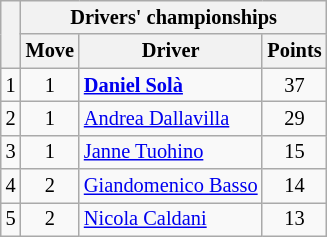<table class="wikitable" style="font-size:85%;">
<tr>
<th rowspan="2"></th>
<th colspan="3">Drivers' championships</th>
</tr>
<tr>
<th>Move</th>
<th>Driver</th>
<th>Points</th>
</tr>
<tr>
<td align="center">1</td>
<td align="center"> 1</td>
<td> <strong><a href='#'>Daniel Solà</a></strong></td>
<td align="center">37</td>
</tr>
<tr>
<td align="center">2</td>
<td align="center"> 1</td>
<td> <a href='#'>Andrea Dallavilla</a></td>
<td align="center">29</td>
</tr>
<tr>
<td align="center">3</td>
<td align="center"> 1</td>
<td> <a href='#'>Janne Tuohino</a></td>
<td align="center">15</td>
</tr>
<tr>
<td align="center">4</td>
<td align="center"> 2</td>
<td> <a href='#'>Giandomenico Basso</a></td>
<td align="center">14</td>
</tr>
<tr>
<td align="center">5</td>
<td align="center"> 2</td>
<td> <a href='#'>Nicola Caldani</a></td>
<td align="center">13</td>
</tr>
</table>
